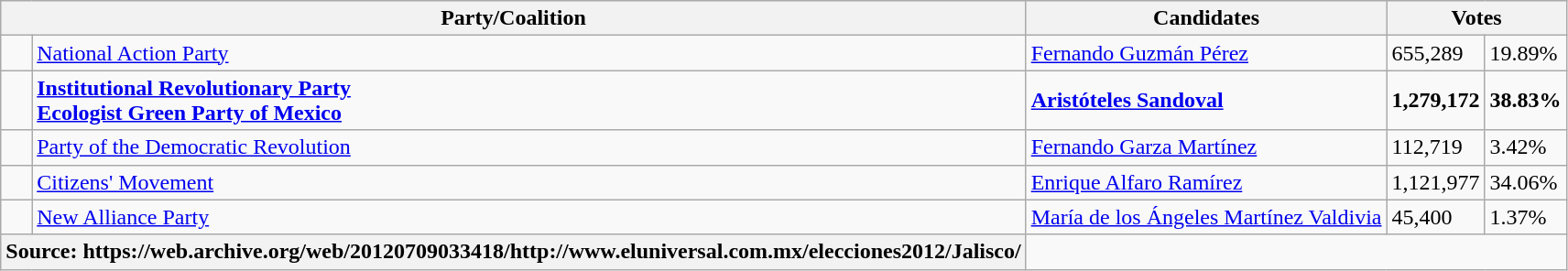<table class="wikitable">
<tr style="background:#efefef;">
<th Colspan = 2><strong>Party/Coalition</strong></th>
<th Colspan = 1><strong>Candidates</strong></th>
<th Colspan =2><strong>Votes</strong></th>
</tr>
<tr>
<td></td>
<td><a href='#'>National Action Party</a></td>
<td><a href='#'>Fernando Guzmán Pérez</a></td>
<td>655,289</td>
<td>19.89%</td>
</tr>
<tr>
<td></td>
<td><strong><a href='#'>Institutional Revolutionary Party</a><br><a href='#'>Ecologist Green Party of Mexico</a></strong></td>
<td><strong><a href='#'>Aristóteles Sandoval</a></strong></td>
<td><strong>1,279,172</strong></td>
<td><strong>38.83%</strong></td>
</tr>
<tr>
<td></td>
<td><a href='#'>Party of the Democratic Revolution</a></td>
<td><a href='#'>Fernando Garza Martínez</a></td>
<td>112,719</td>
<td>3.42%</td>
</tr>
<tr>
<td></td>
<td><a href='#'>Citizens' Movement</a></td>
<td><a href='#'>Enrique Alfaro Ramírez</a></td>
<td>1,121,977</td>
<td>34.06%</td>
</tr>
<tr>
<td></td>
<td><a href='#'>New Alliance Party</a></td>
<td><a href='#'>María de los Ángeles Martínez Valdivia</a></td>
<td>45,400</td>
<td>1.37%</td>
</tr>
<tr>
<th Colspan= 2>Source: https://web.archive.org/web/20120709033418/http://www.eluniversal.com.mx/elecciones2012/Jalisco/</th>
</tr>
</table>
